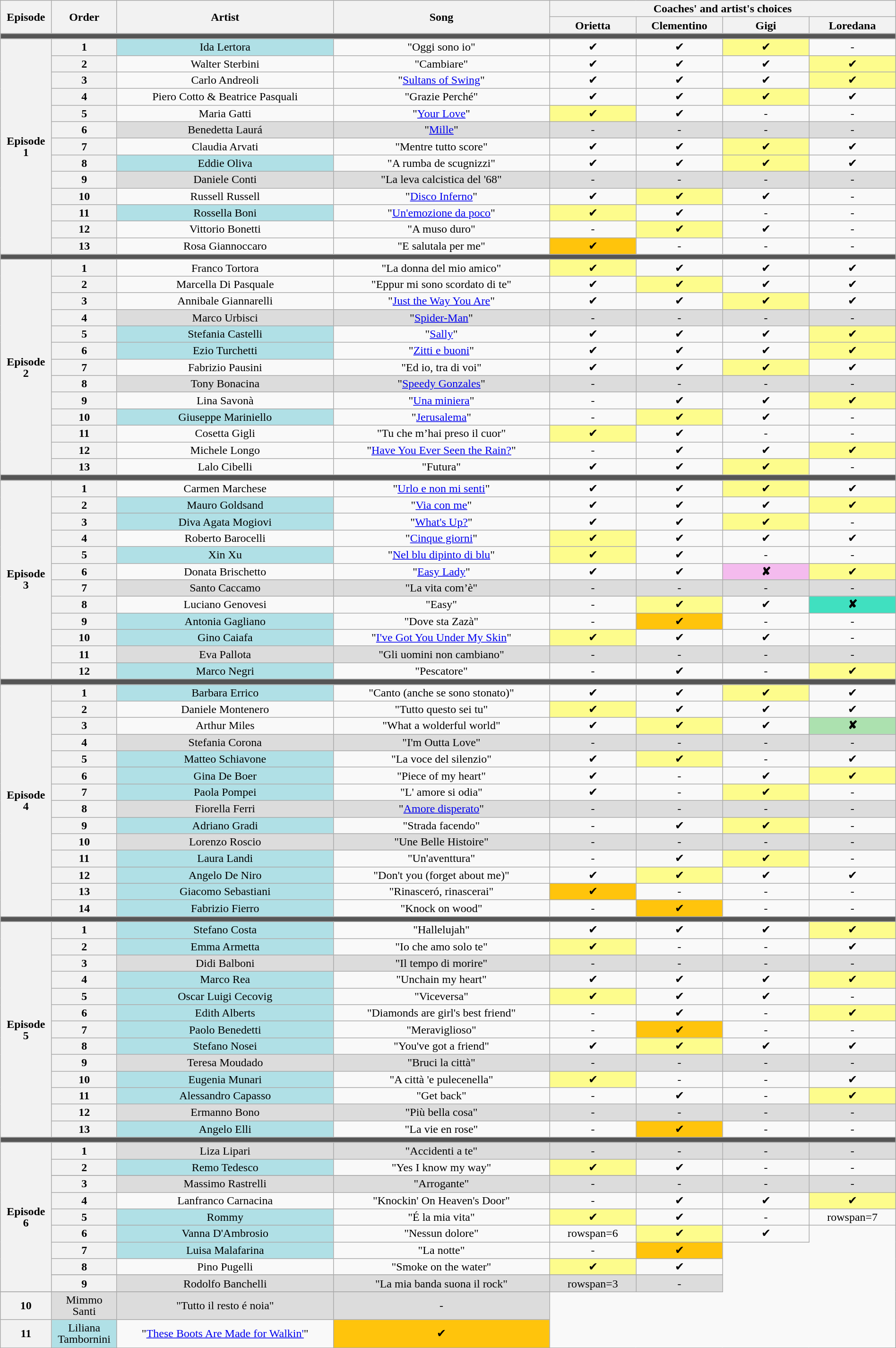<table class="wikitable" style="text-align:center; line-height:16px; width:100%">
<tr>
<th rowspan="2" scope="col" style="width:04%">Episode</th>
<th rowspan="2" scope="col" style="width:04%">Order</th>
<th rowspan="2" scope="col" style="width:20%">Artist</th>
<th rowspan="2" scope="col" style="width:20%">Song</th>
<th colspan="4" scope="col" style="width:24%">Coaches' and artist's choices</th>
</tr>
<tr>
<th style="width:08%">Orietta</th>
<th style="width:08%">Clementino</th>
<th style="width:08%">Gigi</th>
<th style="width:08%">Loredana</th>
</tr>
<tr>
<td colspan="8" style="background:#555"></td>
</tr>
<tr>
<th scope="row" rowspan="13">Episode 1<br></th>
<th>1</th>
<td style="background:#B0E0E6">Ida Lertora</td>
<td>"Oggi sono io"</td>
<td>✔</td>
<td>✔</td>
<td style="background:#fdfc8c">✔</td>
<td>-</td>
</tr>
<tr>
<th>2</th>
<td>Walter Sterbini</td>
<td>"Cambiare"</td>
<td>✔</td>
<td>✔</td>
<td>✔</td>
<td style="background:#fdfc8c">✔</td>
</tr>
<tr>
<th>3</th>
<td>Carlo Andreoli</td>
<td>"<a href='#'>Sultans of Swing</a>"</td>
<td>✔</td>
<td>✔</td>
<td>✔</td>
<td style="background:#fdfc8c">✔</td>
</tr>
<tr>
<th>4</th>
<td>Piero Cotto & Beatrice Pasquali</td>
<td>"Grazie Perché"</td>
<td>✔</td>
<td>✔</td>
<td style="background:#fdfc8c">✔</td>
<td>✔</td>
</tr>
<tr>
<th>5</th>
<td>Maria Gatti</td>
<td>"<a href='#'>Your Love</a>"</td>
<td style="background:#fdfc8c">✔</td>
<td>✔</td>
<td>-</td>
<td>-</td>
</tr>
<tr bgcolor=DCDCDC>
<th>6</th>
<td>Benedetta Laurá</td>
<td>"<a href='#'>Mille</a>"</td>
<td>-</td>
<td>-</td>
<td>-</td>
<td>-</td>
</tr>
<tr>
<th>7</th>
<td>Claudia Arvati</td>
<td>"Mentre tutto score"</td>
<td>✔</td>
<td>✔</td>
<td style="background:#fdfc8c">✔</td>
<td>✔</td>
</tr>
<tr>
<th>8</th>
<td style="background:#B0E0E6">Eddie Oliva</td>
<td>"A rumba de scugnizzi"</td>
<td>✔</td>
<td>✔</td>
<td style="background:#fdfc8c">✔</td>
<td>✔</td>
</tr>
<tr bgcolor=DCDCDC>
<th>9</th>
<td>Daniele Conti</td>
<td>"La leva calcistica del '68"</td>
<td>-</td>
<td>-</td>
<td>-</td>
<td>-</td>
</tr>
<tr>
<th>10</th>
<td>Russell Russell</td>
<td>"<a href='#'>Disco Inferno</a>"</td>
<td>✔</td>
<td style="background:#fdfc8c">✔</td>
<td>✔</td>
<td>-</td>
</tr>
<tr>
<th>11</th>
<td style="background:#B0E0E6 ">Rossella Boni</td>
<td>"<a href='#'>Un'emozione da poco</a>"</td>
<td style="background:#fdfc8c">✔</td>
<td>✔</td>
<td>-</td>
<td>-</td>
</tr>
<tr>
<th>12</th>
<td>Vittorio Bonetti</td>
<td>"A muso duro"</td>
<td>-</td>
<td style="background:#fdfc8c">✔</td>
<td>✔</td>
<td>-</td>
</tr>
<tr>
<th>13</th>
<td>Rosa Giannoccaro</td>
<td>"E salutala per me"</td>
<td style="background:#ffc40c">✔</td>
<td>-</td>
<td>-</td>
<td>-</td>
</tr>
<tr>
<th colspan="8" style="background:#555"></th>
</tr>
<tr>
<th rowspan="13">Episode 2<br></th>
<th>1</th>
<td>Franco Tortora</td>
<td>"La donna del mio amico"</td>
<td style="background:#fdfc8c">✔</td>
<td>✔</td>
<td>✔</td>
<td>✔</td>
</tr>
<tr>
<th>2</th>
<td>Marcella Di Pasquale</td>
<td>"Eppur mi sono scordato di te"</td>
<td>✔</td>
<td style="background:#fdfc8c">✔</td>
<td>✔</td>
<td>✔</td>
</tr>
<tr>
<th>3</th>
<td>Annibale Giannarelli</td>
<td>"<a href='#'>Just the Way You Are</a>"</td>
<td>✔</td>
<td>✔</td>
<td style="background:#fdfc8c">✔</td>
<td>✔</td>
</tr>
<tr bgcolor=dcdcdc>
<th>4</th>
<td>Marco Urbisci</td>
<td>"<a href='#'>Spider-Man</a>"</td>
<td>-</td>
<td>-</td>
<td>-</td>
<td>-</td>
</tr>
<tr>
<th>5</th>
<td style="background:#B0E0E6 ">Stefania Castelli</td>
<td>"<a href='#'>Sally</a>"</td>
<td>✔</td>
<td>✔</td>
<td>✔</td>
<td style="background:#fdfc8c">✔</td>
</tr>
<tr>
<th>6</th>
<td style="background:#B0E0E6 ">Ezio Turchetti</td>
<td>"<a href='#'>Zitti e buoni</a>"</td>
<td>✔</td>
<td>✔</td>
<td>✔</td>
<td style="background:#fdfc8c">✔</td>
</tr>
<tr>
<th>7</th>
<td>Fabrizio Pausini</td>
<td>"Ed io, tra di voi"</td>
<td>✔</td>
<td>✔</td>
<td style="background:#fdfc8c">✔</td>
<td>✔</td>
</tr>
<tr bgcolor=dcdcdc>
<th>8</th>
<td>Tony Bonacina</td>
<td>"<a href='#'>Speedy Gonzales</a>"</td>
<td>-</td>
<td>-</td>
<td>-</td>
<td>-</td>
</tr>
<tr>
<th>9</th>
<td>Lina Savonà</td>
<td>"<a href='#'>Una miniera</a>"</td>
<td>-</td>
<td>✔</td>
<td>✔</td>
<td style="background:#fdfc8c">✔</td>
</tr>
<tr>
<th>10</th>
<td style="background:#B0E0E6 ">Giuseppe Mariniello</td>
<td>"<a href='#'>Jerusalema</a>"</td>
<td>-</td>
<td style="background:#fdfc8c">✔</td>
<td>✔</td>
<td>-</td>
</tr>
<tr>
<th>11</th>
<td>Cosetta Gigli</td>
<td>"Tu che m’hai preso il cuor"</td>
<td style="background:#fdfc8c">✔</td>
<td>✔</td>
<td>-</td>
<td>-</td>
</tr>
<tr>
<th>12</th>
<td>Michele Longo</td>
<td>"<a href='#'>Have You Ever Seen the Rain?</a>"</td>
<td>-</td>
<td>✔</td>
<td>✔</td>
<td style="background:#fdfc8c">✔</td>
</tr>
<tr>
<th>13</th>
<td>Lalo Cibelli</td>
<td>"Futura"</td>
<td>✔</td>
<td>✔</td>
<td style="background:#fdfc8c">✔</td>
<td>-</td>
</tr>
<tr>
<th colspan="8" style="background:#555"></th>
</tr>
<tr>
<th rowspan="12">Episode 3<br></th>
<th>1</th>
<td>Carmen Marchese</td>
<td>"<a href='#'>Urlo e non mi senti</a>"</td>
<td>✔</td>
<td>✔</td>
<td style="background:#fdfc8c">✔</td>
<td>✔</td>
</tr>
<tr>
<th>2</th>
<td style="background:#B0E0E6 ">Mauro Goldsand</td>
<td>"<a href='#'>Via con me</a>"</td>
<td>✔</td>
<td>✔</td>
<td>✔</td>
<td style="background:#fdfc8c">✔</td>
</tr>
<tr>
<th>3</th>
<td style="background:#B0E0E6 ">Diva Agata Mogiovi</td>
<td>"<a href='#'>What's Up?</a>"</td>
<td>✔</td>
<td>✔</td>
<td style="background:#fdfc8c">✔</td>
<td>-</td>
</tr>
<tr>
<th>4</th>
<td>Roberto Barocelli</td>
<td>"<a href='#'>Cinque giorni</a>"</td>
<td style="background:#fdfc8c">✔</td>
<td>✔</td>
<td>✔</td>
<td>✔</td>
</tr>
<tr>
<th>5</th>
<td style="background:#B0E0E6 ">Xin Xu</td>
<td>"<a href='#'>Nel blu dipinto di blu</a>"</td>
<td style="background:#fdfc8c">✔</td>
<td>✔</td>
<td>-</td>
<td>-</td>
</tr>
<tr>
<th>6</th>
<td>Donata Brischetto</td>
<td>"<a href='#'>Easy Lady</a>"</td>
<td>✔</td>
<td>✔</td>
<td style="background:#f4bbee"><strong>✘</strong></td>
<td style="background:#fdfc8c">✔</td>
</tr>
<tr bgcolor=dcdcdc>
<th>7</th>
<td>Santo Caccamo</td>
<td>"La vita com’è"</td>
<td>-</td>
<td>-</td>
<td>-</td>
<td>-</td>
</tr>
<tr>
<th>8</th>
<td>Luciano Genovesi</td>
<td>"Easy"</td>
<td>-</td>
<td style="background:#fdfc8c">✔</td>
<td>✔</td>
<td style="background:#40e0c0"><strong>✘</strong></td>
</tr>
<tr>
<th>9</th>
<td style="background:#B0E0E6 ">Antonia Gagliano</td>
<td>"Dove sta Zazà"</td>
<td>-</td>
<td style="background:#ffc40c">✔</td>
<td>-</td>
<td>-</td>
</tr>
<tr>
<th>10</th>
<td style="background:#B0E0E6 ">Gino Caiafa</td>
<td>"<a href='#'>I've Got You Under My Skin</a>"</td>
<td style="background:#fdfc8c">✔</td>
<td>✔</td>
<td>✔</td>
<td>-</td>
</tr>
<tr style="background:#dcdcdc"|>
<th>11</th>
<td>Eva Pallota</td>
<td>"Gli uomini non cambiano"</td>
<td>-</td>
<td>-</td>
<td>-</td>
<td>-</td>
</tr>
<tr>
<th>12</th>
<td style="background:#B0E0E6 ">Marco Negri</td>
<td>"Pescatore"</td>
<td>-</td>
<td>✔</td>
<td>-</td>
<td style="background:#fdfc8c">✔</td>
</tr>
<tr>
<th colspan="8" style="background:#555"></th>
</tr>
<tr>
<th rowspan="14">Episode 4<br></th>
<th>1</th>
<td style="background:#B0E0E6 ">Barbara Errico</td>
<td>"Canto (anche se sono stonato)"</td>
<td>✔</td>
<td>✔</td>
<td style="background:#fdfc8c">✔</td>
<td>✔</td>
</tr>
<tr>
<th>2</th>
<td>Daniele Montenero</td>
<td>"Tutto questo sei tu"</td>
<td style="background:#fdfc8c">✔</td>
<td>✔</td>
<td>✔</td>
<td>✔</td>
</tr>
<tr>
<th>3</th>
<td>Arthur Miles</td>
<td>"What a wolderful world"</td>
<td>✔</td>
<td style="background:#fdfc8c">✔</td>
<td>✔</td>
<td style="background:#ace1af"><strong>✘</strong></td>
</tr>
<tr bgcolor=dcdcdc>
<th>4</th>
<td>Stefania Corona</td>
<td>"I'm Outta Love"</td>
<td>-</td>
<td>-</td>
<td>-</td>
<td>-</td>
</tr>
<tr>
<th>5</th>
<td style="background:#B0E0E6 ">Matteo Schiavone</td>
<td>"La voce del silenzio"</td>
<td>✔</td>
<td style="background:#fdfc8c">✔</td>
<td>-</td>
<td>✔</td>
</tr>
<tr>
<th>6</th>
<td style="background:#B0E0E6 ">Gina De Boer</td>
<td>"Piece of my heart"</td>
<td>✔</td>
<td>-</td>
<td>✔</td>
<td style="background:#fdfc8c">✔</td>
</tr>
<tr>
<th>7</th>
<td style="background:#B0E0E6 ">Paola Pompei</td>
<td>"L' amore si odia"</td>
<td>✔</td>
<td>-</td>
<td style="background:#fdfc8c">✔</td>
<td>-</td>
</tr>
<tr bgcolor=dcdcdc>
<th>8</th>
<td>Fiorella Ferri</td>
<td>"<a href='#'>Amore disperato</a>"</td>
<td>-</td>
<td>-</td>
<td>-</td>
<td>-</td>
</tr>
<tr>
<th>9</th>
<td style="background:#B0E0E6 ">Adriano Gradi</td>
<td>"Strada facendo"</td>
<td>-</td>
<td>✔</td>
<td style="background:#fdfc8c">✔</td>
<td>-</td>
</tr>
<tr bgcolor=dcdcdc>
<th>10</th>
<td>Lorenzo Roscio</td>
<td>"Une Belle Histoire"</td>
<td>-</td>
<td>-</td>
<td>-</td>
<td>-</td>
</tr>
<tr>
<th>11</th>
<td style="background:#B0E0E6 ">Laura Landi</td>
<td>"Un'aventtura"</td>
<td>-</td>
<td>✔</td>
<td style="background:#fdfc8c">✔</td>
<td>-</td>
</tr>
<tr>
<th>12</th>
<td style="background:#B0E0E6 ">Angelo De Niro</td>
<td>"Don't you (forget about me)"</td>
<td>✔</td>
<td style="background:#fdfc8c">✔</td>
<td>✔</td>
<td>✔</td>
</tr>
<tr>
<th>13</th>
<td style="background:#B0E0E6 ">Giacomo Sebastiani</td>
<td>"Rinasceró, rinascerai"</td>
<td style="background:#ffc40c">✔</td>
<td>-</td>
<td>-</td>
<td>-</td>
</tr>
<tr>
<th>14</th>
<td style="background:#B0E0E6 ">Fabrizio Fierro</td>
<td>"Knock on wood"</td>
<td>-</td>
<td style="background:#ffc40c">✔</td>
<td>-</td>
<td>-</td>
</tr>
<tr>
<th colspan="8" style="background:#555"></th>
</tr>
<tr>
<th rowspan="13">Episode 5<br></th>
<th>1</th>
<td style="background:#B0E0E6 ">Stefano Costa</td>
<td>"Hallelujah"</td>
<td>✔</td>
<td>✔</td>
<td>✔</td>
<td style="background:#fdfc8c">✔</td>
</tr>
<tr>
<th>2</th>
<td style="background:#B0E0E6 ">Emma Armetta</td>
<td>"Io che amo solo te"</td>
<td style="background:#fdfc8c">✔</td>
<td>-</td>
<td>-</td>
<td>✔</td>
</tr>
<tr bgcolor=dcdcdc>
<th>3</th>
<td>Didi Balboni</td>
<td>"Il tempo di morire"</td>
<td>-</td>
<td>-</td>
<td>-</td>
<td>-</td>
</tr>
<tr>
<th>4</th>
<td style="background:#B0E0E6 ">Marco Rea</td>
<td>"Unchain my heart"</td>
<td>✔</td>
<td>✔</td>
<td>✔</td>
<td style="background:#fdfc8c">✔</td>
</tr>
<tr>
<th>5</th>
<td style="background:#B0E0E6 ">Oscar Luigi Cecovig</td>
<td>"Viceversa"</td>
<td style="background:#fdfc8c">✔</td>
<td>✔</td>
<td>✔</td>
<td>-</td>
</tr>
<tr>
<th>6</th>
<td style="background:#B0E0E6 ">Edith Alberts</td>
<td>"Diamonds are girl's best friend"</td>
<td>-</td>
<td>✔</td>
<td>-</td>
<td style="background:#fdfc8c">✔</td>
</tr>
<tr>
<th>7</th>
<td style="background:#B0E0E6 ">Paolo Benedetti</td>
<td>"Meraviglioso"</td>
<td>-</td>
<td style="background:#ffc40c">✔</td>
<td>-</td>
<td>-</td>
</tr>
<tr>
<th>8</th>
<td style="background:#B0E0E6 ">Stefano Nosei</td>
<td>"You've got a friend"</td>
<td>✔</td>
<td style="background:#fdfc8c">✔</td>
<td>✔</td>
<td>✔</td>
</tr>
<tr bgcolor=dcdcdc>
<th>9</th>
<td>Teresa Moudado</td>
<td>"Bruci la città"</td>
<td>-</td>
<td>-</td>
<td>-</td>
<td>-</td>
</tr>
<tr>
<th>10</th>
<td style="background:#B0E0E6 ">Eugenia Munari</td>
<td>"A città 'e pulecenella"</td>
<td style="background:#fdfc8c">✔</td>
<td>-</td>
<td>-</td>
<td>✔</td>
</tr>
<tr>
<th>11</th>
<td style="background:#B0E0E6 ">Alessandro Capasso</td>
<td>"Get back"</td>
<td>-</td>
<td>✔</td>
<td>-</td>
<td style="background:#fdfc8c">✔</td>
</tr>
<tr bgcolor=dcdcdc>
<th>12</th>
<td>Ermanno Bono</td>
<td>"Più bella cosa"</td>
<td>-</td>
<td>-</td>
<td>-</td>
<td>-</td>
</tr>
<tr>
<th>13</th>
<td style="background:#B0E0E6 ">Angelo Elli</td>
<td>"La vie en rose"</td>
<td>-</td>
<td style="background:#ffc40c">✔</td>
<td>-</td>
<td>-</td>
</tr>
<tr>
<th colspan="8" style="background:#555"></th>
</tr>
<tr>
<th rowspan="12">Episode 6<br></th>
</tr>
<tr bgcolor=dcdcdc>
<th>1</th>
<td>Liza Lipari</td>
<td>"Accidenti a te"</td>
<td>-</td>
<td>-</td>
<td>-</td>
<td>-</td>
</tr>
<tr>
<th>2</th>
<td style="background:#B0E0E6 ">Remo Tedesco</td>
<td>"Yes I know my way"</td>
<td style="background:#fdfc8c">✔</td>
<td>✔</td>
<td>-</td>
<td>-</td>
</tr>
<tr>
</tr>
<tr bgcolor=dcdcdc>
<th>3</th>
<td>Massimo Rastrelli</td>
<td>"Arrogante"</td>
<td>-</td>
<td>-</td>
<td>-</td>
<td>-</td>
</tr>
<tr>
<th>4</th>
<td>Lanfranco Carnacina</td>
<td>"Knockin' On Heaven's Door"</td>
<td>-</td>
<td>✔</td>
<td>✔</td>
<td style="background:#fdfc8c">✔</td>
</tr>
<tr>
<th>5</th>
<td style="background:#B0E0E6 ">Rommy</td>
<td>"É la mia vita"</td>
<td style="background:#fdfc8c">✔</td>
<td>✔</td>
<td>-</td>
<td>rowspan=7 </td>
</tr>
<tr>
<th>6</th>
<td style="background:#B0E0E6 ">Vanna D'Ambrosio</td>
<td>"Nessun dolore"</td>
<td>rowspan=6 </td>
<td style="background:#fdfc8c">✔</td>
<td>✔</td>
</tr>
<tr>
<th>7</th>
<td style="background:#B0E0E6 ">Luisa Malafarina</td>
<td>"La notte"</td>
<td>-</td>
<td style="background:#ffc40c">✔</td>
</tr>
<tr>
<th>8</th>
<td>Pino Pugelli</td>
<td>"Smoke on the water"</td>
<td style="background:#fdfc8c">✔</td>
<td>✔</td>
</tr>
<tr>
</tr>
<tr bgcolor=dcdcdc>
<th>9</th>
<td>Rodolfo Banchelli</td>
<td>"La mia banda suona il rock"</td>
<td>rowspan=3 </td>
<td>-</td>
</tr>
<tr>
</tr>
<tr bgcolor=dcdcdc>
<th>10</th>
<td>Mimmo Santi</td>
<td>"Tutto il resto é noia"</td>
<td>-</td>
</tr>
<tr>
<th>11</th>
<td style="background:#B0E0E6 ">Liliana Tambornini</td>
<td>"<a href='#'>These Boots Are Made for Walkin'</a>"</td>
<td style="background:#ffc40c">✔</td>
</tr>
<tr>
</tr>
</table>
